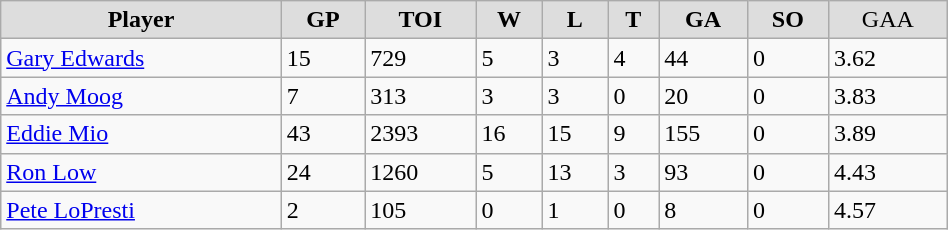<table class="wikitable" style="width:50%;">
<tr style="text-align:center; background:#ddd;">
<td><strong>Player</strong></td>
<td><strong>GP</strong></td>
<td><strong>TOI</strong></td>
<td><strong>W</strong></td>
<td><strong>L</strong></td>
<td><strong>T</strong></td>
<td><strong>GA</strong></td>
<td><strong>SO</strong></td>
<td>GAA</td>
</tr>
<tr>
<td><a href='#'>Gary Edwards</a></td>
<td>15</td>
<td>729</td>
<td>5</td>
<td>3</td>
<td>4</td>
<td>44</td>
<td>0</td>
<td>3.62</td>
</tr>
<tr>
<td><a href='#'>Andy Moog</a></td>
<td>7</td>
<td>313</td>
<td>3</td>
<td>3</td>
<td>0</td>
<td>20</td>
<td>0</td>
<td>3.83</td>
</tr>
<tr>
<td><a href='#'>Eddie Mio</a></td>
<td>43</td>
<td>2393</td>
<td>16</td>
<td>15</td>
<td>9</td>
<td>155</td>
<td>0</td>
<td>3.89</td>
</tr>
<tr>
<td><a href='#'>Ron Low</a></td>
<td>24</td>
<td>1260</td>
<td>5</td>
<td>13</td>
<td>3</td>
<td>93</td>
<td>0</td>
<td>4.43</td>
</tr>
<tr>
<td><a href='#'>Pete LoPresti</a></td>
<td>2</td>
<td>105</td>
<td>0</td>
<td>1</td>
<td>0</td>
<td>8</td>
<td>0</td>
<td>4.57</td>
</tr>
</table>
